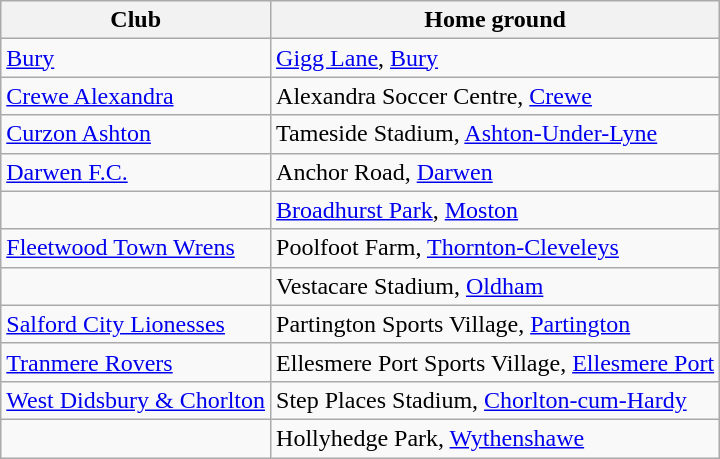<table class="wikitable" border="1">
<tr>
<th>Club</th>
<th>Home ground</th>
</tr>
<tr>
<td><a href='#'>Bury</a></td>
<td><a href='#'>Gigg Lane</a>, <a href='#'>Bury</a></td>
</tr>
<tr>
<td><a href='#'>Crewe Alexandra</a></td>
<td>Alexandra Soccer Centre, <a href='#'>Crewe</a></td>
</tr>
<tr>
<td><a href='#'>Curzon Ashton</a></td>
<td>Tameside Stadium, <a href='#'>Ashton-Under-Lyne</a></td>
</tr>
<tr>
<td><a href='#'>Darwen F.C.</a></td>
<td>Anchor Road, <a href='#'>Darwen</a></td>
</tr>
<tr>
<td></td>
<td><a href='#'>Broadhurst Park</a>, <a href='#'>Moston</a></td>
</tr>
<tr>
<td><a href='#'>Fleetwood Town Wrens</a></td>
<td>Poolfoot Farm, <a href='#'>Thornton-Cleveleys</a></td>
</tr>
<tr>
<td></td>
<td>Vestacare Stadium, <a href='#'>Oldham</a></td>
</tr>
<tr>
<td><a href='#'>Salford City Lionesses</a></td>
<td>Partington Sports Village, <a href='#'>Partington</a></td>
</tr>
<tr>
<td><a href='#'>Tranmere Rovers</a></td>
<td>Ellesmere Port Sports Village, <a href='#'>Ellesmere Port</a></td>
</tr>
<tr>
<td><a href='#'>West Didsbury & Chorlton</a></td>
<td>Step Places Stadium, <a href='#'>Chorlton-cum-Hardy</a></td>
</tr>
<tr>
<td></td>
<td>Hollyhedge Park, <a href='#'>Wythenshawe</a></td>
</tr>
</table>
